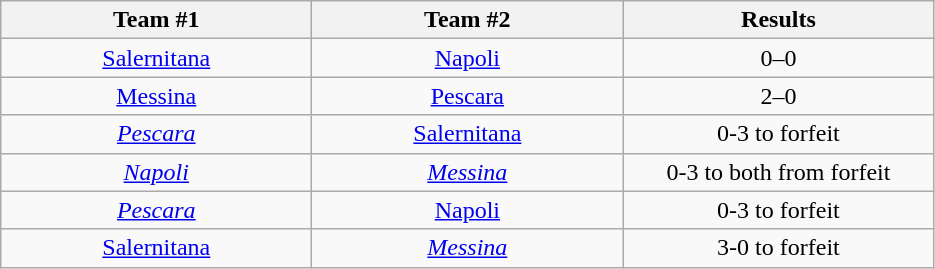<table class="wikitable" style="text-align:center">
<tr>
<th width=200>Team #1</th>
<th width=200>Team #2</th>
<th width=200>Results</th>
</tr>
<tr>
<td><a href='#'>Salernitana</a></td>
<td><a href='#'>Napoli</a></td>
<td>0–0</td>
</tr>
<tr>
<td><a href='#'>Messina</a></td>
<td><a href='#'>Pescara</a></td>
<td>2–0</td>
</tr>
<tr>
<td><em><a href='#'>Pescara</a></em></td>
<td><a href='#'>Salernitana</a></td>
<td>0-3 to forfeit</td>
</tr>
<tr>
<td><em><a href='#'>Napoli</a></em></td>
<td><em><a href='#'>Messina</a></em></td>
<td>0-3 to both from forfeit</td>
</tr>
<tr>
<td><em><a href='#'>Pescara</a></em></td>
<td><a href='#'>Napoli</a></td>
<td>0-3 to forfeit</td>
</tr>
<tr>
<td><a href='#'>Salernitana</a></td>
<td><em><a href='#'>Messina</a></em></td>
<td>3-0 to forfeit</td>
</tr>
</table>
